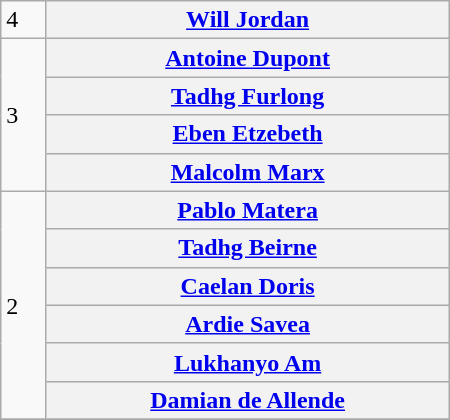<table class="wikitable plainrowheaders" width="300px">
<tr>
<td rowspan=1>4</td>
<th scope=row> <a href='#'>Will Jordan</a></th>
</tr>
<tr>
<td rowspan=4>3</td>
<th scope=row> <a href='#'>Antoine Dupont</a></th>
</tr>
<tr>
<th scope=row> <a href='#'>Tadhg Furlong</a></th>
</tr>
<tr>
<th scope=row> <a href='#'>Eben Etzebeth</a></th>
</tr>
<tr>
<th scope=row> <a href='#'>Malcolm Marx</a></th>
</tr>
<tr>
<td rowspan=6>2</td>
<th scope=row> <a href='#'>Pablo Matera</a></th>
</tr>
<tr>
<th scope=row> <a href='#'>Tadhg Beirne</a></th>
</tr>
<tr>
<th scope=row> <a href='#'>Caelan Doris</a></th>
</tr>
<tr>
<th scope=row> <a href='#'>Ardie Savea</a></th>
</tr>
<tr>
<th scope=row> <a href='#'>Lukhanyo Am</a></th>
</tr>
<tr>
<th scope=row> <a href='#'>Damian de Allende</a></th>
</tr>
<tr>
</tr>
</table>
